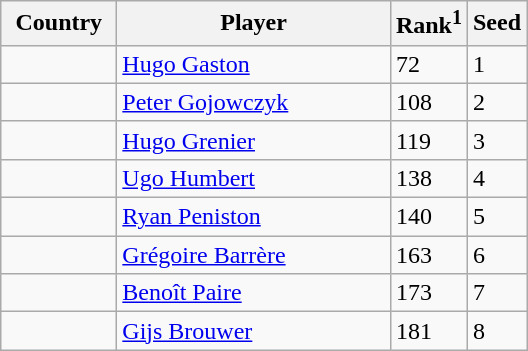<table class="sortable wikitable">
<tr>
<th width="70">Country</th>
<th width="175">Player</th>
<th>Rank<sup>1</sup></th>
<th>Seed</th>
</tr>
<tr>
<td></td>
<td><a href='#'>Hugo Gaston</a></td>
<td>72</td>
<td>1</td>
</tr>
<tr>
<td></td>
<td><a href='#'>Peter Gojowczyk</a></td>
<td>108</td>
<td>2</td>
</tr>
<tr>
<td></td>
<td><a href='#'>Hugo Grenier</a></td>
<td>119</td>
<td>3</td>
</tr>
<tr>
<td></td>
<td><a href='#'>Ugo Humbert</a></td>
<td>138</td>
<td>4</td>
</tr>
<tr>
<td></td>
<td><a href='#'>Ryan Peniston</a></td>
<td>140</td>
<td>5</td>
</tr>
<tr>
<td></td>
<td><a href='#'>Grégoire Barrère</a></td>
<td>163</td>
<td>6</td>
</tr>
<tr>
<td></td>
<td><a href='#'>Benoît Paire</a></td>
<td>173</td>
<td>7</td>
</tr>
<tr>
<td></td>
<td><a href='#'>Gijs Brouwer</a></td>
<td>181</td>
<td>8</td>
</tr>
</table>
